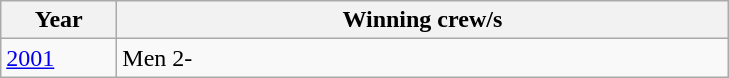<table class="wikitable">
<tr>
<th width=70>Year</th>
<th width=400>Winning crew/s</th>
</tr>
<tr>
<td><a href='#'>2001</a></td>
<td>Men 2-</td>
</tr>
</table>
